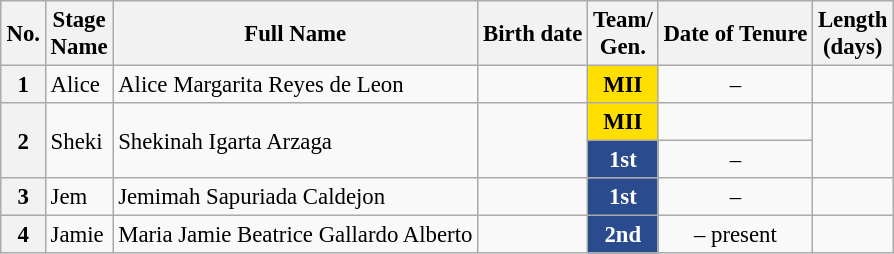<table class="wikitable" style="margin:1em auto; text-align:center; font-size:95%; white-space: nowrap;">
<tr>
<th>No.</th>
<th>Stage<br>Name</th>
<th>Full Name</th>
<th>Birth date</th>
<th>Team/<br>Gen.</th>
<th>Date of Tenure</th>
<th>Length<br>(days)</th>
</tr>
<tr>
<th>1</th>
<td style="text-align:left;">Alice</td>
<td style="text-align:left;">Alice Margarita Reyes de Leon</td>
<td style="text-align:left;"></td>
<td style="background:#FFDF00; color:black;"><strong>MII</strong></td>
<td> – </td>
<td></td>
</tr>
<tr>
<th rowspan="2">2</th>
<td rowspan="2" style="text-align:left;">Sheki</td>
<td rowspan="2" style="text-align:left;">Shekinah Igarta Arzaga</td>
<td rowspan="2" style="text-align:left;"></td>
<td style="background:#FFDF00; color:black;"><strong>MII</strong></td>
<td></td>
<td rowspan="2"></td>
</tr>
<tr>
<td style="background:#2A4B8D; color:white;"><strong>1st</strong></td>
<td> – </td>
</tr>
<tr>
<th>3</th>
<td style="text-align:left;">Jem</td>
<td style="text-align:left;">Jemimah Sapuriada Caldejon</td>
<td style="text-align:left;"></td>
<td style="background:#2A4B8D; color:white;"><strong>1st</strong></td>
<td> – </td>
<td></td>
</tr>
<tr>
<th>4</th>
<td style="text-align:left;">Jamie</td>
<td style="text-align:left;">Maria Jamie Beatrice Gallardo Alberto</td>
<td style="text-align:left;"></td>
<td style="background:#2A4B8D; color:white;"><strong>2nd</strong></td>
<td> – present</td>
<td></td>
</tr>
</table>
